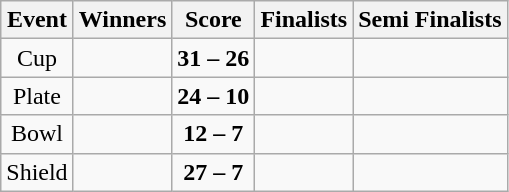<table class="wikitable" style="text-align: center">
<tr>
<th>Event</th>
<th>Winners</th>
<th>Score</th>
<th>Finalists</th>
<th>Semi Finalists</th>
</tr>
<tr>
<td>Cup</td>
<td align=left><strong></strong></td>
<td><strong>31 – 26</strong></td>
<td align=left></td>
<td align=left><br></td>
</tr>
<tr>
<td>Plate</td>
<td align=left><strong></strong></td>
<td><strong>24 – 10</strong></td>
<td align=left></td>
<td align=left><br></td>
</tr>
<tr>
<td>Bowl</td>
<td align=left><strong></strong></td>
<td><strong>12 – 7</strong></td>
<td align=left></td>
<td align=left><br></td>
</tr>
<tr>
<td>Shield</td>
<td align=left><strong></strong></td>
<td><strong>27 – 7</strong></td>
<td align=left></td>
<td align=left><br></td>
</tr>
</table>
